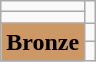<table class="wikitable">
<tr>
<td></td>
</tr>
<tr>
<td></td>
</tr>
<tr>
<td rowspan="2" bgcolor="#cc9966"><strong>Bronze</strong></td>
<td></td>
</tr>
<tr>
<td></td>
</tr>
</table>
